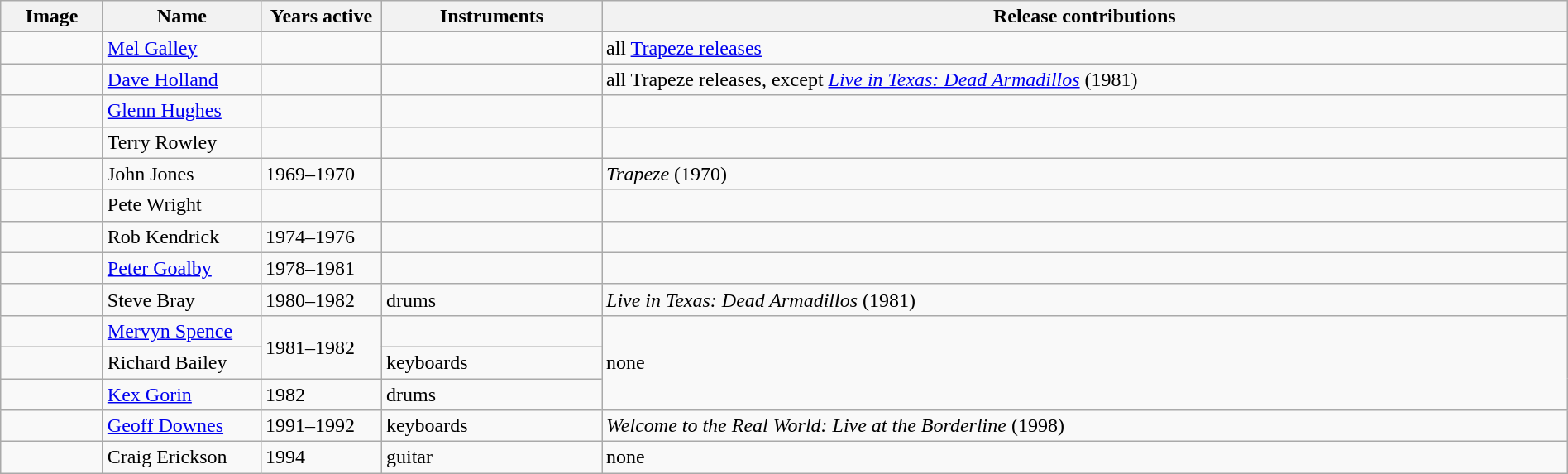<table class="wikitable" border="1" width=100%>
<tr>
<th width="75">Image</th>
<th width="120">Name</th>
<th width="90">Years active</th>
<th width="170">Instruments</th>
<th>Release contributions</th>
</tr>
<tr>
<td></td>
<td><a href='#'>Mel Galley</a></td>
<td></td>
<td></td>
<td>all <a href='#'>Trapeze releases</a></td>
</tr>
<tr>
<td></td>
<td><a href='#'>Dave Holland</a></td>
<td></td>
<td></td>
<td>all Trapeze releases, except <em><a href='#'>Live in Texas: Dead Armadillos</a></em> (1981)</td>
</tr>
<tr>
<td></td>
<td><a href='#'>Glenn Hughes</a></td>
<td></td>
<td></td>
<td></td>
</tr>
<tr>
<td></td>
<td>Terry Rowley</td>
<td></td>
<td></td>
<td></td>
</tr>
<tr>
<td></td>
<td>John Jones</td>
<td>1969–1970</td>
<td></td>
<td><em>Trapeze</em> (1970)</td>
</tr>
<tr>
<td></td>
<td>Pete Wright</td>
<td></td>
<td></td>
<td></td>
</tr>
<tr>
<td></td>
<td>Rob Kendrick</td>
<td>1974–1976</td>
<td></td>
<td></td>
</tr>
<tr>
<td></td>
<td><a href='#'>Peter Goalby</a></td>
<td>1978–1981</td>
<td></td>
<td></td>
</tr>
<tr>
<td></td>
<td>Steve Bray</td>
<td>1980–1982</td>
<td>drums</td>
<td><em>Live in Texas: Dead Armadillos</em> (1981)</td>
</tr>
<tr>
<td></td>
<td><a href='#'>Mervyn Spence</a></td>
<td rowspan="2">1981–1982</td>
<td></td>
<td rowspan="3">none</td>
</tr>
<tr>
<td></td>
<td>Richard Bailey</td>
<td>keyboards</td>
</tr>
<tr>
<td></td>
<td><a href='#'>Kex Gorin</a></td>
<td>1982 </td>
<td>drums</td>
</tr>
<tr>
<td></td>
<td><a href='#'>Geoff Downes</a></td>
<td>1991–1992</td>
<td>keyboards</td>
<td><em>Welcome to the Real World: Live at the Borderline</em> (1998)</td>
</tr>
<tr>
<td></td>
<td>Craig Erickson</td>
<td>1994</td>
<td>guitar</td>
<td>none</td>
</tr>
</table>
